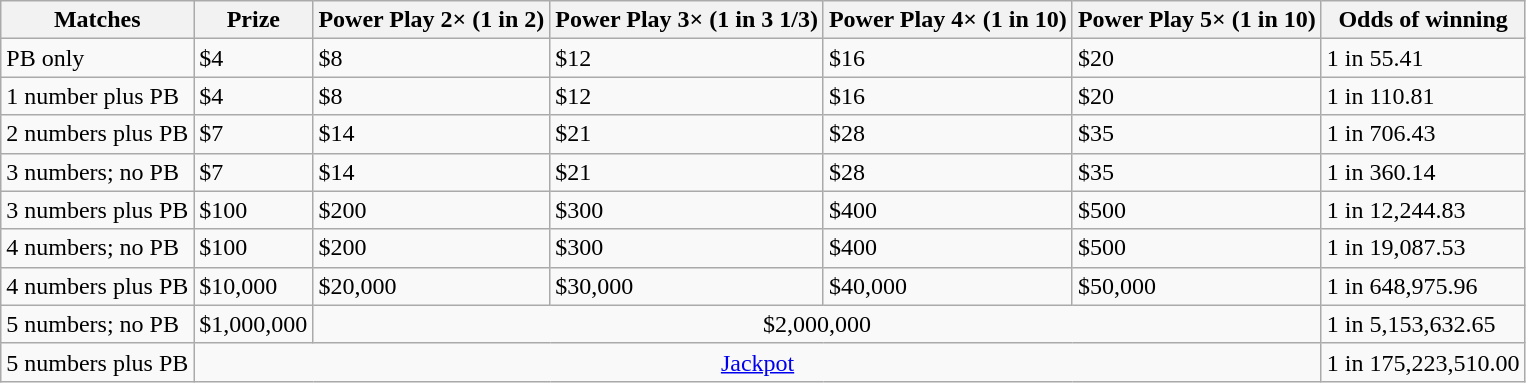<table class="wikitable">
<tr>
<th>Matches</th>
<th>Prize</th>
<th>Power Play 2× (1 in 2)</th>
<th>Power Play 3× (1 in 3 1/3)</th>
<th>Power Play 4× (1 in 10)</th>
<th>Power Play 5× (1 in 10)</th>
<th>Odds of winning</th>
</tr>
<tr>
<td>PB only</td>
<td>$4</td>
<td>$8</td>
<td>$12</td>
<td>$16</td>
<td>$20</td>
<td>1 in 55.41</td>
</tr>
<tr>
<td>1 number plus PB</td>
<td>$4</td>
<td>$8</td>
<td>$12</td>
<td>$16</td>
<td>$20</td>
<td>1 in 110.81</td>
</tr>
<tr>
<td>2 numbers plus PB</td>
<td>$7</td>
<td>$14</td>
<td>$21</td>
<td>$28</td>
<td>$35</td>
<td>1 in 706.43</td>
</tr>
<tr>
<td>3 numbers; no PB</td>
<td>$7</td>
<td>$14</td>
<td>$21</td>
<td>$28</td>
<td>$35</td>
<td>1 in 360.14</td>
</tr>
<tr>
<td>3 numbers plus PB</td>
<td>$100</td>
<td>$200</td>
<td>$300</td>
<td>$400</td>
<td>$500</td>
<td>1 in 12,244.83</td>
</tr>
<tr>
<td>4 numbers; no PB</td>
<td>$100</td>
<td>$200</td>
<td>$300</td>
<td>$400</td>
<td>$500</td>
<td>1 in 19,087.53</td>
</tr>
<tr>
<td>4 numbers plus PB</td>
<td>$10,000</td>
<td>$20,000</td>
<td>$30,000</td>
<td>$40,000</td>
<td>$50,000</td>
<td>1 in 648,975.96</td>
</tr>
<tr>
<td>5 numbers; no PB</td>
<td>$1,000,000</td>
<td colspan=4 align="center">$2,000,000</td>
<td>1 in 5,153,632.65</td>
</tr>
<tr>
<td>5 numbers plus PB</td>
<td colspan=5 align="center"><a href='#'>Jackpot</a></td>
<td>1 in 175,223,510.00</td>
</tr>
</table>
